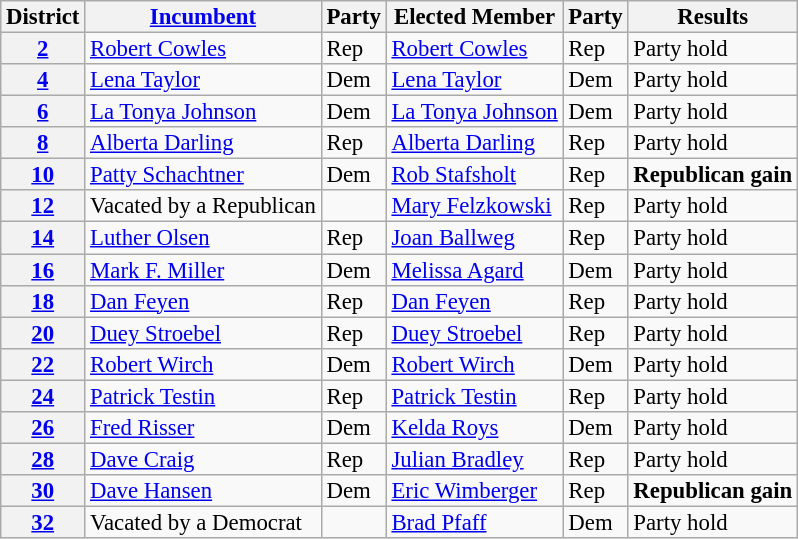<table class="sortable wikitable" style="font-size:95%;line-height:14px;">
<tr>
<th>District</th>
<th><a href='#'>Incumbent</a></th>
<th colspan="1">Party</th>
<th>Elected Member</th>
<th colspan="1">Party</th>
<th colspan="1">Results</th>
</tr>
<tr>
<th><a href='#'>2</a></th>
<td><a href='#'>Robert Cowles</a></td>
<td>Rep</td>
<td><a href='#'>Robert Cowles</a></td>
<td>Rep</td>
<td>Party hold</td>
</tr>
<tr>
<th><a href='#'>4</a></th>
<td><a href='#'>Lena Taylor</a></td>
<td>Dem</td>
<td><a href='#'>Lena Taylor</a></td>
<td>Dem</td>
<td>Party hold</td>
</tr>
<tr>
<th><a href='#'>6</a></th>
<td><a href='#'>La Tonya Johnson</a></td>
<td>Dem</td>
<td><a href='#'>La Tonya Johnson</a></td>
<td>Dem</td>
<td>Party hold</td>
</tr>
<tr>
<th><a href='#'>8</a></th>
<td><a href='#'>Alberta Darling</a></td>
<td>Rep</td>
<td><a href='#'>Alberta Darling</a></td>
<td>Rep</td>
<td>Party hold</td>
</tr>
<tr>
<th><a href='#'>10</a></th>
<td><a href='#'>Patty Schachtner</a></td>
<td>Dem</td>
<td><a href='#'>Rob Stafsholt</a></td>
<td>Rep</td>
<td><strong>Republican gain</strong></td>
</tr>
<tr>
<th><a href='#'>12</a></th>
<td>Vacated by a Republican</td>
<td></td>
<td><a href='#'>Mary Felzkowski</a></td>
<td>Rep</td>
<td>Party hold</td>
</tr>
<tr>
<th><a href='#'>14</a></th>
<td><a href='#'>Luther Olsen</a></td>
<td>Rep</td>
<td><a href='#'>Joan Ballweg</a></td>
<td>Rep</td>
<td>Party hold</td>
</tr>
<tr>
<th><a href='#'>16</a></th>
<td><a href='#'>Mark F. Miller</a></td>
<td>Dem</td>
<td><a href='#'>Melissa Agard</a></td>
<td>Dem</td>
<td>Party hold</td>
</tr>
<tr>
<th><a href='#'>18</a></th>
<td><a href='#'>Dan Feyen</a></td>
<td>Rep</td>
<td><a href='#'>Dan Feyen</a></td>
<td>Rep</td>
<td>Party hold</td>
</tr>
<tr>
<th><a href='#'>20</a></th>
<td><a href='#'>Duey Stroebel</a></td>
<td>Rep</td>
<td><a href='#'>Duey Stroebel</a></td>
<td>Rep</td>
<td>Party hold</td>
</tr>
<tr>
<th><a href='#'>22</a></th>
<td><a href='#'>Robert Wirch</a></td>
<td>Dem</td>
<td><a href='#'>Robert Wirch</a></td>
<td>Dem</td>
<td>Party hold</td>
</tr>
<tr>
<th><a href='#'>24</a></th>
<td><a href='#'>Patrick Testin</a></td>
<td>Rep</td>
<td><a href='#'>Patrick Testin</a></td>
<td>Rep</td>
<td>Party hold</td>
</tr>
<tr>
<th><a href='#'>26</a></th>
<td><a href='#'>Fred Risser</a></td>
<td>Dem</td>
<td><a href='#'>Kelda Roys</a></td>
<td>Dem</td>
<td>Party hold</td>
</tr>
<tr>
<th><a href='#'>28</a></th>
<td><a href='#'>Dave Craig</a></td>
<td>Rep</td>
<td><a href='#'>Julian Bradley</a></td>
<td>Rep</td>
<td>Party hold</td>
</tr>
<tr>
<th><a href='#'>30</a></th>
<td><a href='#'>Dave Hansen</a></td>
<td>Dem</td>
<td><a href='#'>Eric Wimberger</a></td>
<td>Rep</td>
<td><strong>Republican gain</strong></td>
</tr>
<tr>
<th><a href='#'>32</a></th>
<td>Vacated by a Democrat</td>
<td></td>
<td><a href='#'>Brad Pfaff</a></td>
<td>Dem</td>
<td>Party hold</td>
</tr>
</table>
